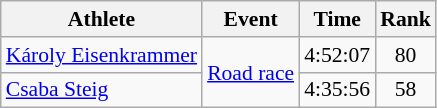<table class="wikitable" style="font-size:90%">
<tr>
<th>Athlete</th>
<th>Event</th>
<th>Time</th>
<th>Rank</th>
</tr>
<tr align=center>
<td align=left><a href='#'>Károly Eisenkrammer</a></td>
<td align=left rowspan=2><a href='#'>Road race</a></td>
<td>4:52:07</td>
<td>80</td>
</tr>
<tr align=center>
<td align=left><a href='#'>Csaba Steig</a></td>
<td>4:35:56</td>
<td>58</td>
</tr>
</table>
